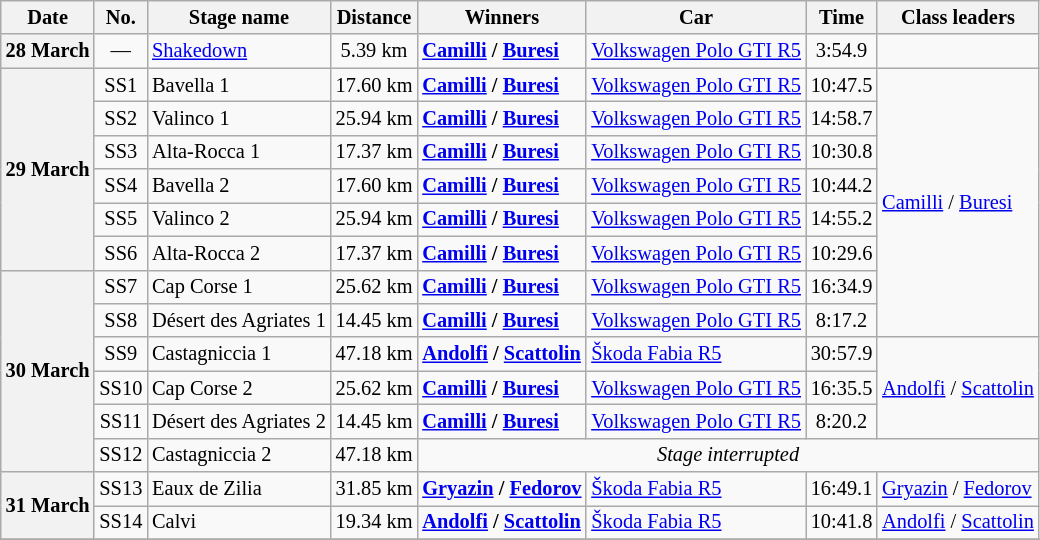<table class="wikitable" style="font-size: 85%;">
<tr>
<th>Date</th>
<th>No.</th>
<th>Stage name</th>
<th>Distance</th>
<th>Winners</th>
<th>Car</th>
<th>Time</th>
<th nowrap>Class leaders</th>
</tr>
<tr>
<th nowrap>28 March</th>
<td align="center">—</td>
<td nowrap><a href='#'>Shakedown</a></td>
<td align="center">5.39 km</td>
<td nowrap><strong><a href='#'>Camilli</a> / <a href='#'>Buresi</a></strong></td>
<td nowrap><a href='#'>Volkswagen Polo GTI R5</a></td>
<td align="center">3:54.9</td>
<td></td>
</tr>
<tr>
<th rowspan="6">29 March</th>
<td align="center">SS1</td>
<td>Bavella 1</td>
<td align="center">17.60 km</td>
<td><strong><a href='#'>Camilli</a> / <a href='#'>Buresi</a></strong></td>
<td><a href='#'>Volkswagen Polo GTI R5</a></td>
<td align="center">10:47.5</td>
<td rowspan="8" nowrap><a href='#'>Camilli</a> / <a href='#'>Buresi</a></td>
</tr>
<tr>
<td align="center">SS2</td>
<td>Valinco 1</td>
<td align="center">25.94 km</td>
<td><strong><a href='#'>Camilli</a> / <a href='#'>Buresi</a></strong></td>
<td><a href='#'>Volkswagen Polo GTI R5</a></td>
<td align="center">14:58.7</td>
</tr>
<tr>
<td align="center">SS3</td>
<td>Alta-Rocca 1</td>
<td align="center">17.37 km</td>
<td><strong><a href='#'>Camilli</a> / <a href='#'>Buresi</a></strong></td>
<td><a href='#'>Volkswagen Polo GTI R5</a></td>
<td align="center">10:30.8</td>
</tr>
<tr>
<td align="center">SS4</td>
<td>Bavella 2</td>
<td align="center">17.60 km</td>
<td><strong><a href='#'>Camilli</a> / <a href='#'>Buresi</a></strong></td>
<td><a href='#'>Volkswagen Polo GTI R5</a></td>
<td align="center">10:44.2</td>
</tr>
<tr>
<td align="center">SS5</td>
<td>Valinco 2</td>
<td align="center">25.94 km</td>
<td><strong><a href='#'>Camilli</a> / <a href='#'>Buresi</a></strong></td>
<td><a href='#'>Volkswagen Polo GTI R5</a></td>
<td align="center">14:55.2</td>
</tr>
<tr>
<td align="center">SS6</td>
<td>Alta-Rocca 2</td>
<td align="center">17.37 km</td>
<td><strong><a href='#'>Camilli</a> / <a href='#'>Buresi</a></strong></td>
<td><a href='#'>Volkswagen Polo GTI R5</a></td>
<td align="center">10:29.6</td>
</tr>
<tr>
<th rowspan="6">30 March</th>
<td align="center">SS7</td>
<td>Cap Corse 1</td>
<td align="center">25.62 km</td>
<td><strong><a href='#'>Camilli</a> / <a href='#'>Buresi</a></strong></td>
<td><a href='#'>Volkswagen Polo GTI R5</a></td>
<td align="center">16:34.9</td>
</tr>
<tr>
<td align="center">SS8</td>
<td>Désert des Agriates 1</td>
<td align="center">14.45 km</td>
<td><strong><a href='#'>Camilli</a> / <a href='#'>Buresi</a></strong></td>
<td><a href='#'>Volkswagen Polo GTI R5</a></td>
<td align="center">8:17.2</td>
</tr>
<tr>
<td align="center">SS9</td>
<td>Castagniccia 1</td>
<td align="center">47.18 km</td>
<td nowrap><strong><a href='#'>Andolfi</a> / <a href='#'>Scattolin</a></strong></td>
<td><a href='#'>Škoda Fabia R5</a></td>
<td align="center">30:57.9</td>
<td rowspan="3" nowrap><a href='#'>Andolfi</a> / <a href='#'>Scattolin</a></td>
</tr>
<tr>
<td align="center">SS10</td>
<td>Cap Corse 2</td>
<td align="center">25.62 km</td>
<td><strong><a href='#'>Camilli</a> / <a href='#'>Buresi</a></strong></td>
<td><a href='#'>Volkswagen Polo GTI R5</a></td>
<td align="center">16:35.5</td>
</tr>
<tr>
<td align="center">SS11</td>
<td>Désert des Agriates 2</td>
<td align="center">14.45 km</td>
<td><strong><a href='#'>Camilli</a> / <a href='#'>Buresi</a></strong></td>
<td><a href='#'>Volkswagen Polo GTI R5</a></td>
<td align="center">8:20.2</td>
</tr>
<tr>
<td align="center">SS12</td>
<td>Castagniccia 2</td>
<td align="center">47.18 km</td>
<td colspan="4" align="center"><em>Stage interrupted</em></td>
</tr>
<tr>
<th rowspan="2">31 March</th>
<td align="center">SS13</td>
<td>Eaux de Zilia</td>
<td align="center">31.85 km</td>
<td><strong><a href='#'>Gryazin</a> / <a href='#'>Fedorov</a></strong></td>
<td><a href='#'>Škoda Fabia R5</a></td>
<td align="center">16:49.1</td>
<td><a href='#'>Gryazin</a> / <a href='#'>Fedorov</a></td>
</tr>
<tr>
<td align="center">SS14</td>
<td>Calvi</td>
<td align="center">19.34 km</td>
<td><strong><a href='#'>Andolfi</a> / <a href='#'>Scattolin</a></strong></td>
<td><a href='#'>Škoda Fabia R5</a></td>
<td align="center">10:41.8</td>
<td><a href='#'>Andolfi</a> / <a href='#'>Scattolin</a></td>
</tr>
<tr>
</tr>
</table>
